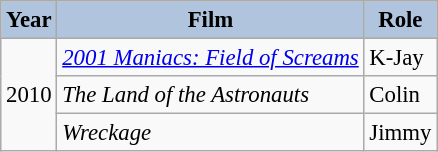<table class="wikitable" style="font-size:95%;">
<tr align="center">
<th style="background:#B0C4DE;">Year</th>
<th style="background:#B0C4DE;">Film</th>
<th style="background:#B0C4DE;">Role</th>
</tr>
<tr>
<td rowspan=3>2010</td>
<td><em><a href='#'>2001 Maniacs: Field of Screams</a></em></td>
<td>K-Jay</td>
</tr>
<tr>
<td><em>The Land of the Astronauts</em></td>
<td>Colin</td>
</tr>
<tr>
<td><em>Wreckage</em></td>
<td>Jimmy</td>
</tr>
</table>
